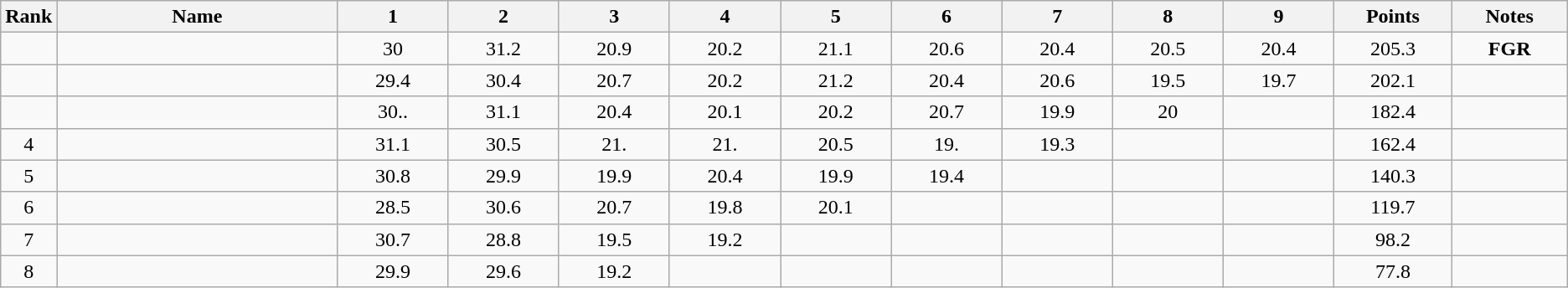<table class="wikitable sortable" style="text-align:center;">
<tr>
<th>Rank</th>
<th style="width:20em;">Name</th>
<th style="width:7em;">1</th>
<th style="width:7em;">2</th>
<th style="width:7em;">3</th>
<th style="width:7em;">4</th>
<th style="width:7em;">5</th>
<th style="width:7em;">6</th>
<th style="width:7em;">7</th>
<th style="width:7em;">8</th>
<th style="width:7em;">9</th>
<th style="width:7em;">Points</th>
<th style="width:7em;">Notes</th>
</tr>
<tr>
<td></td>
<td align=left></td>
<td>30</td>
<td>31.2</td>
<td>20.9</td>
<td>20.2</td>
<td>21.1</td>
<td>20.6</td>
<td>20.4</td>
<td>20.5</td>
<td>20.4</td>
<td>205.3</td>
<td><strong>FGR</strong></td>
</tr>
<tr>
<td></td>
<td align=left></td>
<td>29.4</td>
<td>30.4</td>
<td>20.7</td>
<td>20.2</td>
<td>21.2</td>
<td>20.4</td>
<td>20.6</td>
<td>19.5</td>
<td>19.7</td>
<td>202.1</td>
<td></td>
</tr>
<tr>
<td></td>
<td align=left></td>
<td>30..</td>
<td>31.1</td>
<td>20.4</td>
<td>20.1</td>
<td>20.2</td>
<td>20.7</td>
<td>19.9</td>
<td>20</td>
<td></td>
<td>182.4</td>
<td></td>
</tr>
<tr>
<td>4</td>
<td align=left></td>
<td>31.1</td>
<td>30.5</td>
<td>21.</td>
<td>21.</td>
<td>20.5</td>
<td>19.</td>
<td>19.3</td>
<td></td>
<td></td>
<td>162.4</td>
<td></td>
</tr>
<tr>
<td>5</td>
<td align=left></td>
<td>30.8</td>
<td>29.9</td>
<td>19.9</td>
<td>20.4</td>
<td>19.9</td>
<td>19.4</td>
<td></td>
<td></td>
<td></td>
<td>140.3</td>
<td></td>
</tr>
<tr>
<td>6</td>
<td align=left></td>
<td>28.5</td>
<td>30.6</td>
<td>20.7</td>
<td>19.8</td>
<td>20.1</td>
<td></td>
<td></td>
<td></td>
<td></td>
<td>119.7</td>
<td></td>
</tr>
<tr>
<td>7</td>
<td align=left></td>
<td>30.7</td>
<td>28.8</td>
<td>19.5</td>
<td>19.2</td>
<td></td>
<td></td>
<td></td>
<td></td>
<td></td>
<td>98.2</td>
<td></td>
</tr>
<tr>
<td>8</td>
<td align=left></td>
<td>29.9</td>
<td>29.6</td>
<td>19.2</td>
<td></td>
<td></td>
<td></td>
<td></td>
<td></td>
<td></td>
<td>77.8</td>
<td></td>
</tr>
</table>
